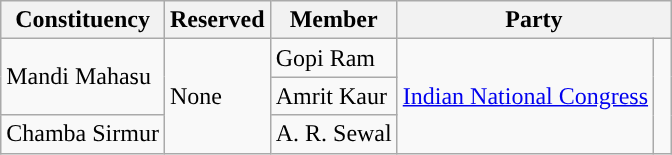<table class="wikitable sortable">
<tr>
<th>Constituency</th>
<th>Reserved</th>
<th>Member</th>
<th colspan=3>Party</th>
</tr>
<tr>
<td rowspan=2>Mandi Mahasu</td>
<td rowspan=3>None</td>
<td>Gopi Ram</td>
<td rowspan=3><a href='#'>Indian National Congress</a></td>
<td rowspan=3 width="4px" style="background-color: "></td>
</tr>
<tr>
<td>Amrit Kaur</td>
</tr>
<tr>
<td>Chamba Sirmur</td>
<td>A. R. Sewal</td>
</tr>
</table>
